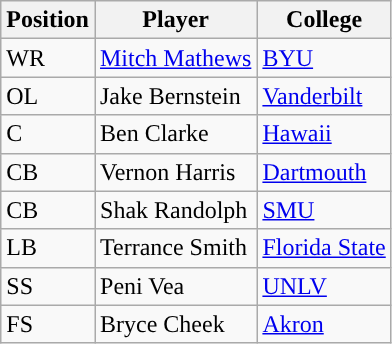<table class="wikitable sortable">
<tr>
<th>Position</th>
<th>Player</th>
<th>College</th>
</tr>
<tr>
<td>WR</td>
<td><a href='#'>Mitch Mathews</a></td>
<td><a href='#'>BYU</a></td>
</tr>
<tr>
<td>OL</td>
<td>Jake Bernstein</td>
<td><a href='#'>Vanderbilt</a></td>
</tr>
<tr>
<td>C</td>
<td>Ben Clarke</td>
<td><a href='#'>Hawaii</a></td>
</tr>
<tr>
<td>CB</td>
<td>Vernon Harris</td>
<td><a href='#'>Dartmouth</a></td>
</tr>
<tr>
<td>CB</td>
<td>Shak Randolph</td>
<td><a href='#'>SMU</a></td>
</tr>
<tr>
<td>LB</td>
<td>Terrance Smith</td>
<td><a href='#'>Florida State</a></td>
</tr>
<tr>
<td>SS</td>
<td>Peni Vea</td>
<td><a href='#'>UNLV</a></td>
</tr>
<tr>
<td>FS</td>
<td>Bryce Cheek</td>
<td><a href='#'>Akron</a></td>
</tr>
</table>
